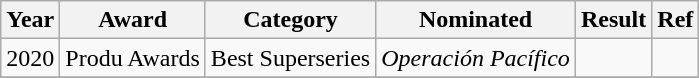<table class="wikitable plainrowheaders">
<tr>
<th scope="col">Year</th>
<th scope="col">Award</th>
<th scope="col">Category</th>
<th scope="col">Nominated</th>
<th scope="col">Result</th>
<th scope="col">Ref</th>
</tr>
<tr>
<td>2020</td>
<td>Produ Awards</td>
<td>Best Superseries</td>
<td><em>Operación Pacífico</em></td>
<td></td>
<td align="center"></td>
</tr>
<tr>
</tr>
</table>
